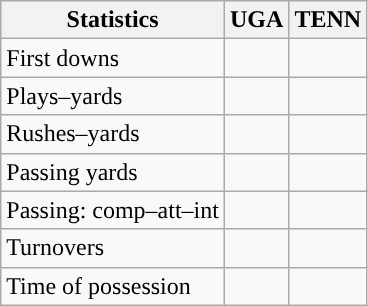<table class="wikitable" style="float:left">
<tr>
<th>Statistics</th>
<th>UGA</th>
<th>TENN</th>
</tr>
<tr>
<td>First downs</td>
<td></td>
<td></td>
</tr>
<tr>
<td>Plays–yards</td>
<td></td>
<td></td>
</tr>
<tr>
<td>Rushes–yards</td>
<td></td>
<td></td>
</tr>
<tr>
<td>Passing yards</td>
<td></td>
<td></td>
</tr>
<tr>
<td>Passing: comp–att–int</td>
<td></td>
<td></td>
</tr>
<tr>
<td>Turnovers</td>
<td></td>
<td></td>
</tr>
<tr>
<td>Time of possession</td>
<td></td>
<td></td>
</tr>
</table>
